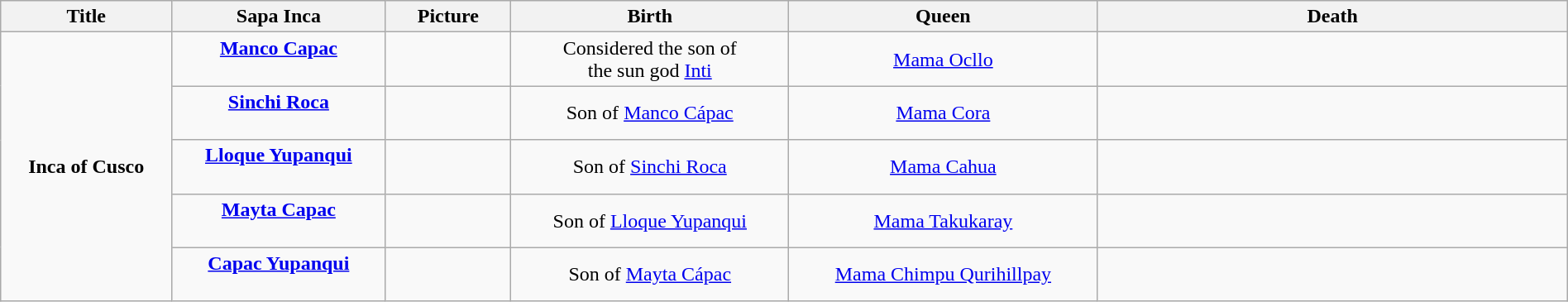<table style="text-align:center; width:100%" class="wikitable">
<tr>
<th>Title</th>
<th>Sapa Inca</th>
<th width=8%>Picture</th>
<th>Birth</th>
<th>Queen</th>
<th width=30%>Death</th>
</tr>
<tr>
<td rowspan="5"><strong>Inca of Cusco</strong></td>
<td><strong><a href='#'>Manco Capac</a></strong><br><br></td>
<td></td>
<td>Considered the son of <br>the sun god <a href='#'>Inti</a></td>
<td><a href='#'>Mama Ocllo</a><br></td>
<td></td>
</tr>
<tr>
<td><strong><a href='#'>Sinchi Roca</a></strong><br><br></td>
<td></td>
<td>Son of <a href='#'>Manco Cápac</a></td>
<td><a href='#'>Mama Cora</a><br></td>
<td></td>
</tr>
<tr>
<td><strong><a href='#'>Lloque Yupanqui</a></strong><br><br></td>
<td></td>
<td>Son of <a href='#'>Sinchi Roca</a></td>
<td><a href='#'>Mama Cahua</a><br></td>
<td></td>
</tr>
<tr>
<td><strong><a href='#'>Mayta Capac</a></strong><br><br></td>
<td></td>
<td>Son of <a href='#'>Lloque Yupanqui</a></td>
<td><a href='#'>Mama Takukaray</a></td>
<td></td>
</tr>
<tr>
<td><strong><a href='#'>Capac Yupanqui</a></strong><br><br></td>
<td></td>
<td>Son of <a href='#'>Mayta Cápac</a></td>
<td><a href='#'>Mama Chimpu Qurihillpay</a></td>
<td></td>
</tr>
</table>
